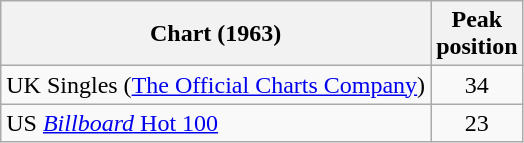<table class="wikitable sortable">
<tr>
<th>Chart (1963)</th>
<th>Peak<br>position</th>
</tr>
<tr>
<td>UK Singles (<a href='#'>The Official Charts Company</a>)</td>
<td align="center">34</td>
</tr>
<tr>
<td align="left">US <a href='#'><em>Billboard</em> Hot 100</a></td>
<td align="center">23</td>
</tr>
</table>
